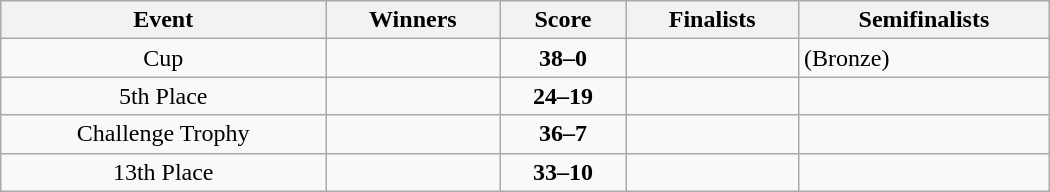<table class="wikitable" width=700 style="text-align: center">
<tr>
<th>Event</th>
<th>Winners</th>
<th>Score</th>
<th>Finalists</th>
<th>Semifinalists</th>
</tr>
<tr>
<td>Cup</td>
<td align=left></td>
<td><strong>38–0</strong></td>
<td align=left></td>
<td align=left> (Bronze)<br></td>
</tr>
<tr>
<td>5th Place</td>
<td align=left></td>
<td><strong>24–19</strong></td>
<td align=left></td>
<td align=left><br></td>
</tr>
<tr>
<td>Challenge Trophy</td>
<td align=left></td>
<td><strong>36–7</strong></td>
<td align=left></td>
<td align=left><br></td>
</tr>
<tr>
<td>13th Place</td>
<td align=left></td>
<td><strong>33–10</strong></td>
<td align=left></td>
<td align=left><br></td>
</tr>
</table>
